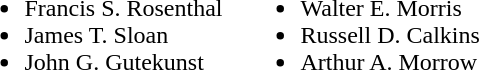<table border="0" cellpadding="5">
<tr valign="top">
<td><br><ul><li>Francis S. Rosenthal</li><li>James T. Sloan</li><li>John G. Gutekunst</li></ul></td>
<td><br><ul><li>Walter E. Morris</li><li>Russell D. Calkins</li><li>Arthur A. Morrow</li></ul></td>
</tr>
</table>
